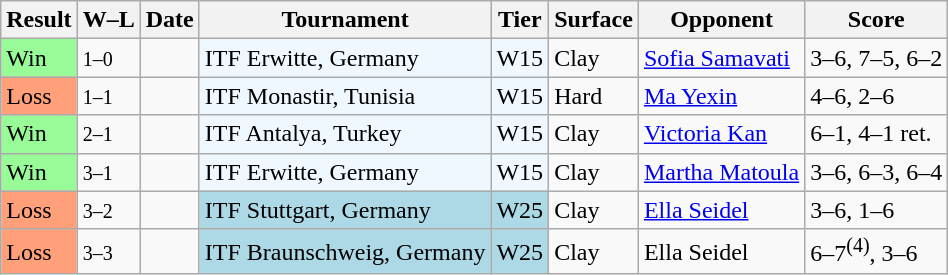<table class="sortable wikitable nowrap">
<tr>
<th>Result</th>
<th class="unsortable">W–L</th>
<th>Date</th>
<th>Tournament</th>
<th>Tier</th>
<th>Surface</th>
<th>Opponent</th>
<th class="unsortable">Score</th>
</tr>
<tr>
<td bgcolor=98fb98>Win</td>
<td><small>1–0</small></td>
<td></td>
<td bgcolor=f0f8ff>ITF Erwitte, Germany</td>
<td bgcolor=f0f8ff>W15</td>
<td>Clay</td>
<td> <a href='#'>Sofia Samavati</a></td>
<td>3–6, 7–5, 6–2</td>
</tr>
<tr>
<td bgcolor=ffa07a>Loss</td>
<td><small>1–1</small></td>
<td></td>
<td bgcolor=f0f8ff>ITF Monastir, Tunisia</td>
<td bgcolor=f0f8ff>W15</td>
<td>Hard</td>
<td> <a href='#'>Ma Yexin</a></td>
<td>4–6, 2–6</td>
</tr>
<tr>
<td bgcolor=98fb98>Win</td>
<td><small>2–1</small></td>
<td></td>
<td bgcolor=f0f8ff>ITF Antalya, Turkey</td>
<td bgcolor=f0f8ff>W15</td>
<td>Clay</td>
<td> <a href='#'>Victoria Kan</a></td>
<td>6–1, 4–1 ret.</td>
</tr>
<tr>
<td bgcolor=98fb98>Win</td>
<td><small>3–1</small></td>
<td></td>
<td bgcolor=f0f8ff>ITF Erwitte, Germany</td>
<td bgcolor=f0f8ff>W15</td>
<td>Clay</td>
<td> <a href='#'>Martha Matoula</a></td>
<td>3–6, 6–3, 6–4</td>
</tr>
<tr>
<td bgcolor=ffa07a>Loss</td>
<td><small>3–2</small></td>
<td></td>
<td bgcolor=lightblue>ITF Stuttgart, Germany</td>
<td bgcolor=lightblue>W25</td>
<td>Clay</td>
<td> <a href='#'>Ella Seidel</a></td>
<td>3–6, 1–6</td>
</tr>
<tr>
<td bgcolor=ffa07a>Loss</td>
<td><small>3–3</small></td>
<td></td>
<td bgcolor=lightblue>ITF Braunschweig, Germany</td>
<td bgcolor=lightblue>W25</td>
<td>Clay</td>
<td> Ella Seidel</td>
<td>6–7<sup>(4)</sup>, 3–6</td>
</tr>
</table>
